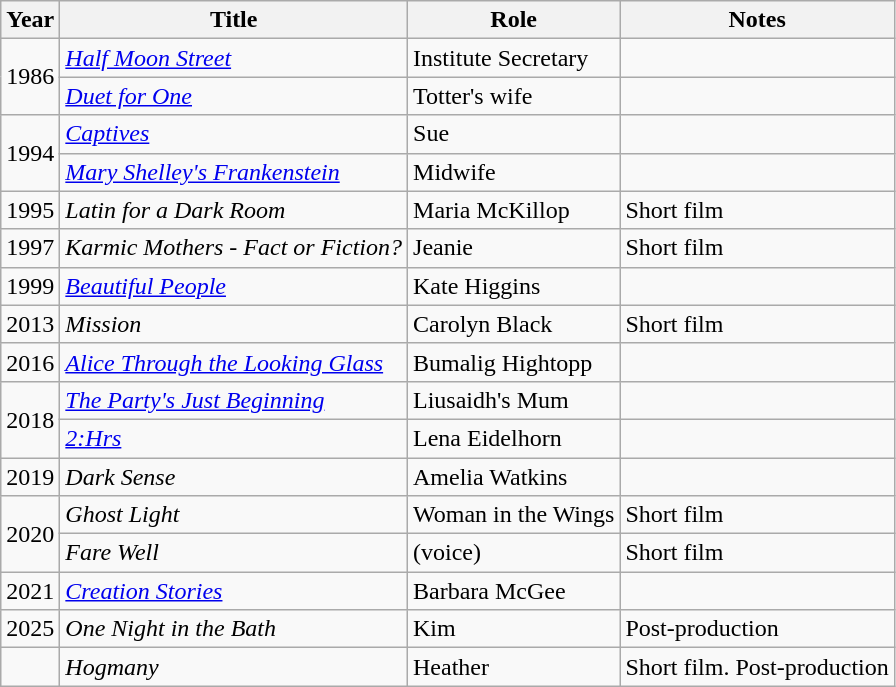<table class="wikitable">
<tr>
<th>Year</th>
<th>Title</th>
<th>Role</th>
<th>Notes</th>
</tr>
<tr>
<td rowspan="2">1986</td>
<td><em><a href='#'>Half Moon Street</a></em></td>
<td>Institute Secretary</td>
<td></td>
</tr>
<tr>
<td><em><a href='#'>Duet for One</a></em></td>
<td>Totter's wife</td>
<td></td>
</tr>
<tr>
<td rowspan="2">1994</td>
<td><em><a href='#'>Captives</a></em></td>
<td>Sue</td>
<td></td>
</tr>
<tr>
<td><em><a href='#'>Mary Shelley's Frankenstein</a></em></td>
<td>Midwife</td>
<td></td>
</tr>
<tr>
<td>1995</td>
<td><em>Latin for a Dark Room</em></td>
<td>Maria McKillop</td>
<td>Short film</td>
</tr>
<tr>
<td>1997</td>
<td><em>Karmic Mothers - Fact or Fiction?</em></td>
<td>Jeanie</td>
<td>Short film</td>
</tr>
<tr>
<td>1999</td>
<td><em><a href='#'>Beautiful People</a></em></td>
<td>Kate Higgins</td>
<td></td>
</tr>
<tr>
<td>2013</td>
<td><em>Mission</em></td>
<td>Carolyn Black</td>
<td>Short film</td>
</tr>
<tr>
<td>2016</td>
<td><em><a href='#'>Alice Through the Looking Glass</a></em></td>
<td>Bumalig Hightopp</td>
<td></td>
</tr>
<tr>
<td rowspan="2">2018</td>
<td><em><a href='#'>The Party's Just Beginning</a></em></td>
<td>Liusaidh's Mum</td>
<td></td>
</tr>
<tr>
<td><em><a href='#'>2:Hrs</a></em></td>
<td>Lena Eidelhorn</td>
<td></td>
</tr>
<tr>
<td>2019</td>
<td><em>Dark Sense</em></td>
<td>Amelia Watkins</td>
<td></td>
</tr>
<tr>
<td rowspan="2">2020</td>
<td><em>Ghost Light</em></td>
<td>Woman in the Wings</td>
<td>Short film</td>
</tr>
<tr>
<td><em>Fare Well</em></td>
<td>(voice)</td>
<td>Short film</td>
</tr>
<tr>
<td>2021</td>
<td><em><a href='#'>Creation Stories</a></em></td>
<td>Barbara McGee</td>
<td></td>
</tr>
<tr>
<td>2025</td>
<td><em>One Night in the Bath</em></td>
<td>Kim</td>
<td>Post-production</td>
</tr>
<tr>
<td></td>
<td><em>Hogmany</em></td>
<td>Heather</td>
<td>Short film. Post-production</td>
</tr>
</table>
